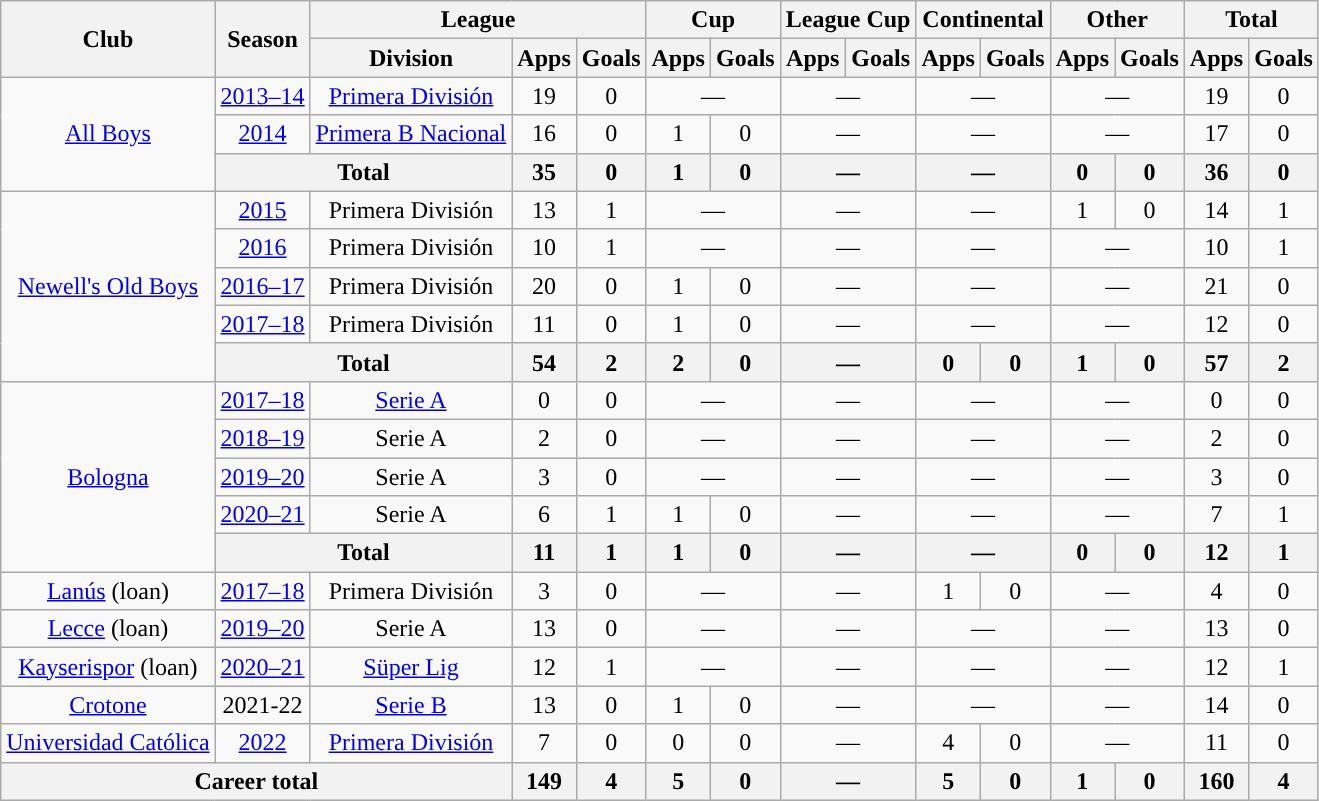<table class="wikitable" style="text-align:center">
<tr>
<th rowspan="2">Club</th>
<th rowspan="2">Season</th>
<th colspan="3">League</th>
<th colspan="2">Cup</th>
<th colspan="2">League Cup</th>
<th colspan="2">Continental</th>
<th colspan="2">Other</th>
<th colspan="2">Total</th>
</tr>
<tr>
<th>Division</th>
<th>Apps</th>
<th>Goals</th>
<th>Apps</th>
<th>Goals</th>
<th>Apps</th>
<th>Goals</th>
<th>Apps</th>
<th>Goals</th>
<th>Apps</th>
<th>Goals</th>
<th>Apps</th>
<th>Goals</th>
</tr>
<tr>
<td rowspan="3"><a href='#'>All Boys</a></td>
<td><a href='#'>2013–14</a></td>
<td><a href='#'>Primera División</a></td>
<td>19</td>
<td>0</td>
<td colspan="2">—</td>
<td colspan="2">—</td>
<td colspan="2">—</td>
<td colspan="2">—</td>
<td>19</td>
<td>0</td>
</tr>
<tr>
<td><a href='#'>2014</a></td>
<td rowspan="1"><a href='#'>Primera B Nacional</a></td>
<td>16</td>
<td>0</td>
<td>1</td>
<td>0</td>
<td colspan="2">—</td>
<td colspan="2">—</td>
<td colspan="2">—</td>
<td>17</td>
<td>0</td>
</tr>
<tr>
<th colspan="2">Total</th>
<th>35</th>
<th>0</th>
<th>1</th>
<th>0</th>
<th colspan="2">—</th>
<th colspan="2">—</th>
<th>0</th>
<th>0</th>
<th>36</th>
<th>0</th>
</tr>
<tr>
<td rowspan="5"><a href='#'>Newell's Old Boys</a></td>
<td><a href='#'>2015</a></td>
<td>Primera División</td>
<td>13</td>
<td>1</td>
<td colspan="2">—</td>
<td colspan="2">—</td>
<td colspan="2">—</td>
<td>1</td>
<td>0</td>
<td>14</td>
<td>1</td>
</tr>
<tr>
<td><a href='#'>2016</a></td>
<td>Primera División</td>
<td>10</td>
<td>1</td>
<td colspan="2">—</td>
<td colspan="2">—</td>
<td colspan="2">—</td>
<td colspan="2">—</td>
<td>10</td>
<td>1</td>
</tr>
<tr>
<td><a href='#'>2016–17</a></td>
<td>Primera División</td>
<td>20</td>
<td>0</td>
<td>1</td>
<td>0</td>
<td colspan="2">—</td>
<td colspan="2">—</td>
<td colspan="2">—</td>
<td>21</td>
<td>0</td>
</tr>
<tr>
<td><a href='#'>2017–18</a></td>
<td>Primera División</td>
<td>11</td>
<td>0</td>
<td>1</td>
<td>0</td>
<td colspan="2">—</td>
<td colspan="2">—</td>
<td colspan="2">—</td>
<td>12</td>
<td>0</td>
</tr>
<tr>
<th colspan="2">Total</th>
<th>54</th>
<th>2</th>
<th>2</th>
<th>0</th>
<th colspan="2">—</th>
<th>0</th>
<th>0</th>
<th>1</th>
<th>0</th>
<th>57</th>
<th>2</th>
</tr>
<tr>
<td rowspan="5"><a href='#'>Bologna</a></td>
<td><a href='#'>2017–18</a></td>
<td><a href='#'>Serie A</a></td>
<td>0</td>
<td>0</td>
<td colspan="2">—</td>
<td colspan="2">—</td>
<td colspan="2">—</td>
<td colspan="2">—</td>
<td>0</td>
<td>0</td>
</tr>
<tr>
<td><a href='#'>2018–19</a></td>
<td>Serie A</td>
<td>2</td>
<td>0</td>
<td colspan="2">—</td>
<td colspan="2">—</td>
<td colspan="2">—</td>
<td colspan="2">—</td>
<td>2</td>
<td>0</td>
</tr>
<tr>
<td><a href='#'>2019–20</a></td>
<td>Serie A</td>
<td>3</td>
<td>0</td>
<td colspan="2">—</td>
<td colspan="2">—</td>
<td colspan="2">—</td>
<td colspan="2">—</td>
<td>3</td>
<td>0</td>
</tr>
<tr>
<td><a href='#'>2020–21</a></td>
<td>Serie A</td>
<td>6</td>
<td>1</td>
<td>1</td>
<td>0</td>
<td colspan="2">—</td>
<td colspan="2">—</td>
<td colspan="2">—</td>
<td>7</td>
<td>1</td>
</tr>
<tr>
<th colspan="2">Total</th>
<th>11</th>
<th>1</th>
<th>1</th>
<th>0</th>
<th colspan="2">—</th>
<th colspan="2">—</th>
<th>0</th>
<th>0</th>
<th>12</th>
<th>1</th>
</tr>
<tr>
<td><a href='#'>Lanús</a> (loan)</td>
<td><a href='#'>2017–18</a></td>
<td>Primera División</td>
<td>3</td>
<td>0</td>
<td colspan="2">—</td>
<td colspan="2">—</td>
<td>1</td>
<td>0</td>
<td colspan="2">—</td>
<td>4</td>
<td>0</td>
</tr>
<tr>
<td rowspan="1"><a href='#'>Lecce</a> (loan)</td>
<td><a href='#'>2019–20</a></td>
<td>Serie A</td>
<td>13</td>
<td>0</td>
<td colspan="2">—</td>
<td colspan="2">—</td>
<td colspan="2">—</td>
<td colspan="2">—</td>
<td>13</td>
<td>0</td>
</tr>
<tr>
<td rowspan="1"><a href='#'>Kayserispor</a> (loan)</td>
<td><a href='#'>2020–21</a></td>
<td rowspan="1"><a href='#'>Süper Lig</a></td>
<td>12</td>
<td>1</td>
<td colspan="2">—</td>
<td colspan="2">—</td>
<td colspan="2">—</td>
<td colspan="2">—</td>
<td>12</td>
<td>1</td>
</tr>
<tr>
<td><a href='#'>Crotone</a></td>
<td>2021-22</td>
<td rowspan="1"><a href='#'>Serie B</a></td>
<td>13</td>
<td>0</td>
<td>1</td>
<td>0</td>
<td colspan="2">—</td>
<td colspan="2">—</td>
<td colspan="2">—</td>
<td>14</td>
<td>0</td>
</tr>
<tr>
<td><a href='#'>Universidad Católica</a></td>
<td><a href='#'>2022</a></td>
<td><a href='#'>Primera División</a></td>
<td>7</td>
<td>0</td>
<td>0</td>
<td>0</td>
<td colspan="2">—</td>
<td>4</td>
<td>0</td>
<td colspan="2">—</td>
<td>11</td>
<td>0</td>
</tr>
<tr>
<th colspan="3">Career total</th>
<th>149</th>
<th>4</th>
<th>5</th>
<th>0</th>
<th colspan="2">—</th>
<th>5</th>
<th>0</th>
<th>1</th>
<th>0</th>
<th>160</th>
<th>4</th>
</tr>
</table>
